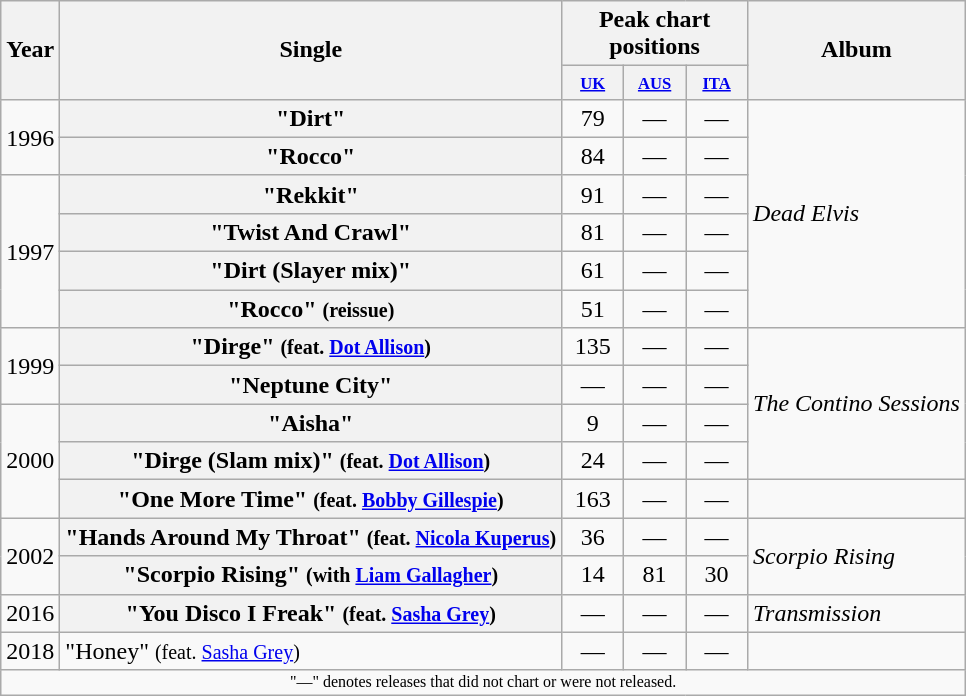<table class="wikitable plainrowheaders" style="text-align:center;">
<tr>
<th rowspan="2">Year</th>
<th rowspan="2">Single</th>
<th colspan="3">Peak chart positions</th>
<th rowspan="2">Album</th>
</tr>
<tr style="font-size:smaller;">
<th width="35"><small><a href='#'>UK</a></small><br></th>
<th width="35"><small><a href='#'>AUS</a></small><br></th>
<th width="35"><small><a href='#'>ITA</a></small><br></th>
</tr>
<tr>
<td rowspan="2">1996</td>
<th scope="row">"Dirt"</th>
<td>79</td>
<td>—</td>
<td>—</td>
<td align="left" rowspan="6"><em>Dead Elvis</em></td>
</tr>
<tr>
<th scope="row">"Rocco"</th>
<td>84</td>
<td>—</td>
<td>—</td>
</tr>
<tr>
<td rowspan="4">1997</td>
<th scope="row">"Rekkit"</th>
<td>91</td>
<td>—</td>
<td>—</td>
</tr>
<tr>
<th scope="row">"Twist And Crawl"</th>
<td>81</td>
<td>—</td>
<td>—</td>
</tr>
<tr>
<th scope="row">"Dirt (Slayer mix)"</th>
<td>61</td>
<td>—</td>
<td>—</td>
</tr>
<tr>
<th scope="row">"Rocco" <small>(reissue)</small></th>
<td>51</td>
<td>—</td>
<td>—</td>
</tr>
<tr>
<td rowspan="2">1999</td>
<th scope="row">"Dirge" <small>(feat. <a href='#'>Dot Allison</a>)</small></th>
<td>135</td>
<td>—</td>
<td>—</td>
<td align="left" rowspan="4"><em>The Contino Sessions</em></td>
</tr>
<tr>
<th scope="row">"Neptune City"</th>
<td>—</td>
<td>—</td>
<td>—</td>
</tr>
<tr>
<td rowspan="3">2000</td>
<th scope="row">"Aisha"</th>
<td>9</td>
<td>—</td>
<td>—</td>
</tr>
<tr>
<th scope="row">"Dirge (Slam mix)" <small>(feat. <a href='#'>Dot Allison</a>)</small></th>
<td>24</td>
<td>—</td>
<td>—</td>
</tr>
<tr>
<th scope="row">"One More Time" <small>(feat. <a href='#'>Bobby Gillespie</a>)</small></th>
<td>163</td>
<td>—</td>
<td>—</td>
<td></td>
</tr>
<tr>
<td rowspan="2">2002</td>
<th scope="row">"Hands Around My Throat" <small>(feat. <a href='#'>Nicola Kuperus</a>)</small></th>
<td>36</td>
<td>—</td>
<td>—</td>
<td align="left" rowspan="2"><em>Scorpio Rising</em></td>
</tr>
<tr>
<th scope="row">"Scorpio Rising" <small>(with <a href='#'>Liam Gallagher</a>)</small></th>
<td>14</td>
<td>81</td>
<td>30</td>
</tr>
<tr>
<td rowspan="1">2016</td>
<th scope="row">"You Disco I Freak" <small>(feat. <a href='#'>Sasha Grey</a>)</small></th>
<td>—</td>
<td>—</td>
<td>—</td>
<td align="left" rowspan="1"><em>Transmission</em></td>
</tr>
<tr>
<td rowspan="1">2018</td>
<td align="left">"Honey" <small>(feat. <a href='#'>Sasha Grey</a>)</small></td>
<td>—</td>
<td>—</td>
<td>—</td>
<td></td>
</tr>
<tr>
<td align="center" colspan="8" style="font-size:8pt">"—" denotes releases that did not chart or were not released.</td>
</tr>
</table>
